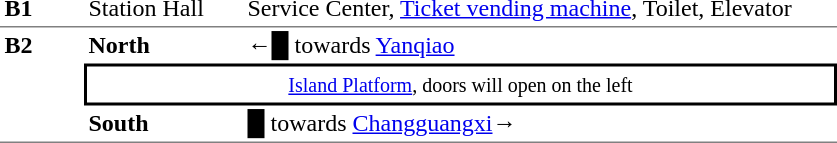<table table border=0 cellspacing=0 cellpadding=3>
<tr>
<td style="border-bottom:solid 1px gray;border-top:solid 0px gray;" width=50 valign=top><strong>B1</strong></td>
<td style="border-top:solid 0px gray;border-bottom:solid 1px gray;" width=100 valign=top>Station Hall</td>
<td style="border-top:solid 0px gray;border-bottom:solid 1px gray;" width=390 valign=top>Service Center, <a href='#'>Ticket vending machine</a>, Toilet, Elevator</td>
</tr>
<tr>
<td style="border-top:solid 0px gray;border-bottom:solid 1px gray;" width=50 rowspan=3 valign=top><strong>B2</strong></td>
<td style="border-top:solid 0px gray;" width=100><strong>North</strong></td>
<td style="border-top:solid 0px gray;" width=390>←<span>█</span>  towards <a href='#'>Yanqiao</a></td>
</tr>
<tr>
<td style="border-top:solid 2px black;border-right:solid 2px black;border-left:solid 2px black;border-bottom:solid 2px black;text-align:center;" colspan=2><small><a href='#'>Island Platform</a>, doors will open on the left</small></td>
</tr>
<tr>
<td style="border-bottom:solid 1px gray;"><strong>South</strong></td>
<td style="border-bottom:solid 1px gray;"><span>█</span> towards <a href='#'>Changguangxi</a>→</td>
</tr>
</table>
